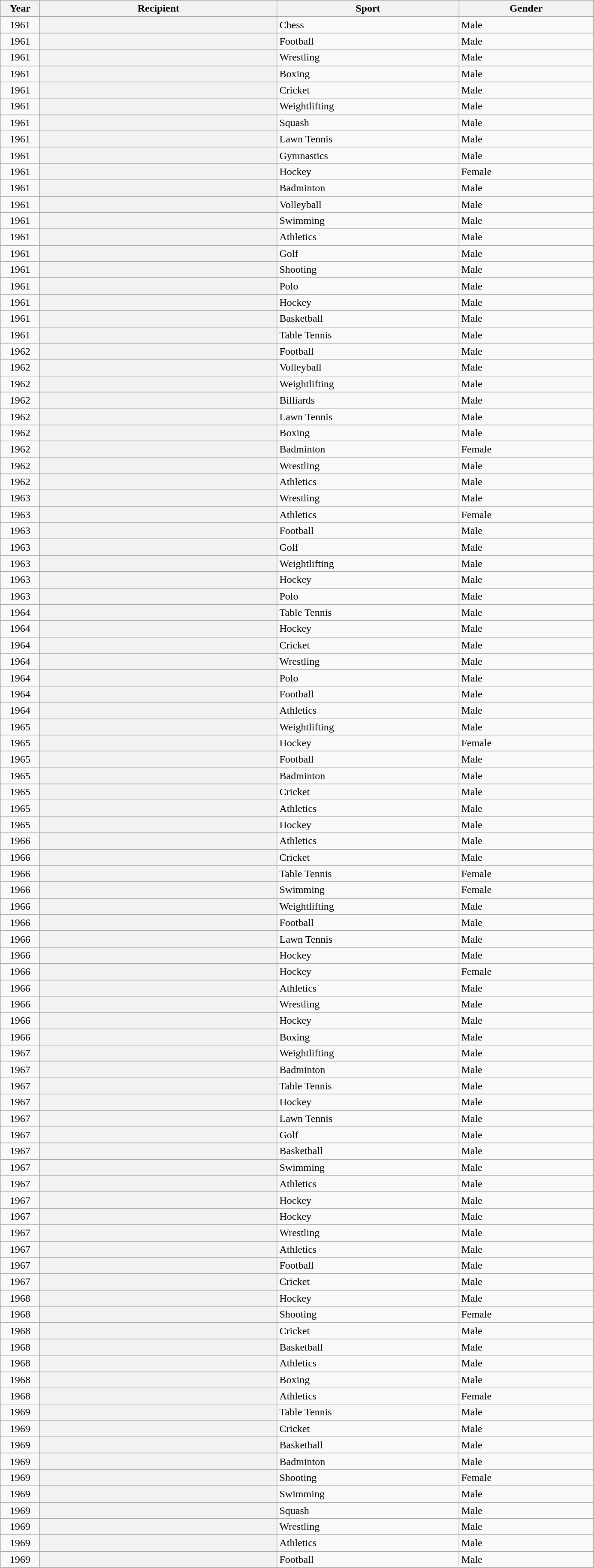<table class="wikitable plainrowheaders sortable" style="width:73%">
<tr>
<th scope="col" style="width:5%">Year</th>
<th scope="col" style="width:30%">Recipient</th>
<th scope="col" style="width:23%">Sport</th>
<th scope="col" style="width:17%">Gender</th>
</tr>
<tr>
<td style="text-align:center;">1961</td>
<th scope="row"></th>
<td>Chess</td>
<td>Male</td>
</tr>
<tr>
<td style="text-align:center;">1961</td>
<th scope="row"></th>
<td>Football</td>
<td>Male</td>
</tr>
<tr>
<td style="text-align:center;">1961</td>
<th scope="row"></th>
<td>Wrestling</td>
<td>Male</td>
</tr>
<tr>
<td style="text-align:center;">1961</td>
<th scope="row"></th>
<td>Boxing</td>
<td>Male</td>
</tr>
<tr>
<td style="text-align:center;">1961</td>
<th scope="row"></th>
<td>Cricket</td>
<td>Male</td>
</tr>
<tr>
<td style="text-align:center;">1961</td>
<th scope="row"></th>
<td>Weightlifting</td>
<td>Male</td>
</tr>
<tr>
<td style="text-align:center;">1961</td>
<th scope="row"></th>
<td>Squash</td>
<td>Male</td>
</tr>
<tr>
<td style="text-align:center;">1961</td>
<th scope="row"></th>
<td>Lawn Tennis</td>
<td>Male</td>
</tr>
<tr>
<td style="text-align:center;">1961</td>
<th scope="row"></th>
<td>Gymnastics</td>
<td>Male</td>
</tr>
<tr>
<td style="text-align:center;">1961</td>
<th scope="row"></th>
<td>Hockey</td>
<td>Female</td>
</tr>
<tr>
<td style="text-align:center;">1961</td>
<th scope="row"></th>
<td>Badminton</td>
<td>Male</td>
</tr>
<tr>
<td style="text-align:center;">1961</td>
<th scope="row"></th>
<td>Volleyball</td>
<td>Male</td>
</tr>
<tr>
<td style="text-align:center;">1961</td>
<th scope="row"></th>
<td>Swimming</td>
<td>Male</td>
</tr>
<tr>
<td style="text-align:center;">1961</td>
<th scope="row"></th>
<td>Athletics</td>
<td>Male</td>
</tr>
<tr>
<td style="text-align:center;">1961</td>
<th scope="row"></th>
<td>Golf</td>
<td>Male</td>
</tr>
<tr>
<td style="text-align:center;">1961</td>
<th scope="row"></th>
<td>Shooting</td>
<td>Male</td>
</tr>
<tr>
<td style="text-align:center;">1961</td>
<th scope="row"></th>
<td>Polo</td>
<td>Male</td>
</tr>
<tr>
<td style="text-align:center;">1961</td>
<th scope="row"></th>
<td>Hockey</td>
<td>Male</td>
</tr>
<tr>
<td style="text-align:center;">1961</td>
<th scope="row"></th>
<td>Basketball</td>
<td>Male</td>
</tr>
<tr>
<td style="text-align:center;">1961</td>
<th scope="row"></th>
<td>Table Tennis</td>
<td>Male</td>
</tr>
<tr>
<td style="text-align:center;">1962</td>
<th scope="row"></th>
<td>Football</td>
<td>Male</td>
</tr>
<tr>
<td style="text-align:center;">1962</td>
<th scope="row"></th>
<td>Volleyball</td>
<td>Male</td>
</tr>
<tr>
<td style="text-align:center;">1962</td>
<th scope="row"></th>
<td>Weightlifting</td>
<td>Male</td>
</tr>
<tr>
<td style="text-align:center;">1962</td>
<th scope="row"></th>
<td>Billiards</td>
<td>Male</td>
</tr>
<tr>
<td style="text-align:center;">1962</td>
<th scope="row"></th>
<td>Lawn Tennis</td>
<td>Male</td>
</tr>
<tr>
<td style="text-align:center;">1962</td>
<th scope="row"></th>
<td>Boxing</td>
<td>Male</td>
</tr>
<tr>
<td style="text-align:center;">1962</td>
<th scope="row"></th>
<td>Badminton</td>
<td>Female</td>
</tr>
<tr>
<td style="text-align:center;">1962</td>
<th scope="row"></th>
<td>Wrestling</td>
<td>Male</td>
</tr>
<tr>
<td style="text-align:center;">1962</td>
<th scope="row"></th>
<td>Athletics</td>
<td>Male</td>
</tr>
<tr>
<td style="text-align:center;">1963</td>
<th scope="row"></th>
<td>Wrestling</td>
<td>Male</td>
</tr>
<tr>
<td style="text-align:center;">1963</td>
<th scope="row"></th>
<td>Athletics</td>
<td>Female</td>
</tr>
<tr>
<td style="text-align:center;">1963</td>
<th scope="row"></th>
<td>Football</td>
<td>Male</td>
</tr>
<tr>
<td style="text-align:center;">1963</td>
<th scope="row"></th>
<td>Golf</td>
<td>Male</td>
</tr>
<tr>
<td style="text-align:center;">1963</td>
<th scope="row"></th>
<td>Weightlifting</td>
<td>Male</td>
</tr>
<tr>
<td style="text-align:center;">1963</td>
<th scope="row"></th>
<td>Hockey</td>
<td>Male</td>
</tr>
<tr>
<td style="text-align:center;">1963</td>
<th scope="row"></th>
<td>Polo</td>
<td>Male</td>
</tr>
<tr>
<td style="text-align:center;">1964</td>
<th scope="row"></th>
<td>Table Tennis</td>
<td>Male</td>
</tr>
<tr>
<td style="text-align:center;">1964</td>
<th scope="row"></th>
<td>Hockey</td>
<td>Male</td>
</tr>
<tr>
<td style="text-align:center;">1964</td>
<th scope="row"></th>
<td>Cricket</td>
<td>Male</td>
</tr>
<tr>
<td style="text-align:center;">1964</td>
<th scope="row"></th>
<td>Wrestling</td>
<td>Male</td>
</tr>
<tr>
<td style="text-align:center;">1964</td>
<th scope="row"></th>
<td>Polo</td>
<td>Male</td>
</tr>
<tr>
<td style="text-align:center;">1964</td>
<th scope="row"></th>
<td>Football</td>
<td>Male</td>
</tr>
<tr>
<td style="text-align:center;">1964</td>
<th scope="row"></th>
<td>Athletics</td>
<td>Male</td>
</tr>
<tr>
<td style="text-align:center;">1965</td>
<th scope="row"></th>
<td>Weightlifting</td>
<td>Male</td>
</tr>
<tr>
<td style="text-align:center;">1965</td>
<th scope="row"></th>
<td>Hockey</td>
<td>Female</td>
</tr>
<tr>
<td style="text-align:center;">1965</td>
<th scope="row"></th>
<td>Football</td>
<td>Male</td>
</tr>
<tr>
<td style="text-align:center;">1965</td>
<th scope="row"></th>
<td>Badminton</td>
<td>Male</td>
</tr>
<tr>
<td style="text-align:center;">1965</td>
<th scope="row"></th>
<td>Cricket</td>
<td>Male</td>
</tr>
<tr>
<td style="text-align:center;">1965</td>
<th scope="row"></th>
<td>Athletics</td>
<td>Male</td>
</tr>
<tr>
<td style="text-align:center;">1965</td>
<th scope="row"></th>
<td>Hockey</td>
<td>Male</td>
</tr>
<tr>
<td style="text-align:center;">1966</td>
<th scope="row"></th>
<td>Athletics</td>
<td>Male</td>
</tr>
<tr>
<td style="text-align:center;">1966</td>
<th scope="row"></th>
<td>Cricket</td>
<td>Male</td>
</tr>
<tr>
<td style="text-align:center;">1966</td>
<th scope="row"></th>
<td>Table Tennis</td>
<td>Female</td>
</tr>
<tr>
<td style="text-align:center;">1966</td>
<th scope="row"></th>
<td>Swimming</td>
<td>Female</td>
</tr>
<tr>
<td style="text-align:center;">1966</td>
<th scope="row"></th>
<td>Weightlifting</td>
<td>Male</td>
</tr>
<tr>
<td style="text-align:center;">1966</td>
<th scope="row"></th>
<td>Football</td>
<td>Male</td>
</tr>
<tr>
<td style="text-align:center;">1966</td>
<th scope="row"></th>
<td>Lawn Tennis</td>
<td>Male</td>
</tr>
<tr>
<td style="text-align:center;">1966</td>
<th scope="row"></th>
<td>Hockey</td>
<td>Male</td>
</tr>
<tr>
<td style="text-align:center;">1966</td>
<th scope="row"></th>
<td>Hockey</td>
<td>Female</td>
</tr>
<tr>
<td style="text-align:center;">1966</td>
<th scope="row"></th>
<td>Athletics</td>
<td>Male</td>
</tr>
<tr>
<td style="text-align:center;">1966</td>
<th scope="row"></th>
<td>Wrestling</td>
<td>Male</td>
</tr>
<tr>
<td style="text-align:center;">1966</td>
<th scope="row"></th>
<td>Hockey</td>
<td>Male</td>
</tr>
<tr>
<td style="text-align:center;">1966</td>
<th scope="row"></th>
<td>Boxing</td>
<td>Male</td>
</tr>
<tr>
<td style="text-align:center;">1967</td>
<th scope="row"></th>
<td>Weightlifting</td>
<td>Male</td>
</tr>
<tr>
<td style="text-align:center;">1967</td>
<th scope="row"></th>
<td>Badminton</td>
<td>Male</td>
</tr>
<tr>
<td style="text-align:center;">1967</td>
<th scope="row"></th>
<td>Table Tennis</td>
<td>Male</td>
</tr>
<tr>
<td style="text-align:center;">1967</td>
<th scope="row"></th>
<td>Hockey</td>
<td>Male</td>
</tr>
<tr>
<td style="text-align:center;">1967</td>
<th scope="row"></th>
<td>Lawn Tennis</td>
<td>Male</td>
</tr>
<tr>
<td style="text-align:center;">1967</td>
<th scope="row"></th>
<td>Golf</td>
<td>Male</td>
</tr>
<tr>
<td style="text-align:center;">1967</td>
<th scope="row"></th>
<td>Basketball</td>
<td>Male</td>
</tr>
<tr>
<td style="text-align:center;">1967</td>
<th scope="row"></th>
<td>Swimming</td>
<td>Male</td>
</tr>
<tr>
<td style="text-align:center;">1967</td>
<th scope="row"></th>
<td>Athletics</td>
<td>Male</td>
</tr>
<tr>
<td style="text-align:center;">1967</td>
<th scope="row"></th>
<td>Hockey</td>
<td>Male</td>
</tr>
<tr>
<td style="text-align:center;">1967</td>
<th scope="row"></th>
<td>Hockey</td>
<td>Male</td>
</tr>
<tr>
<td style="text-align:center;">1967</td>
<th scope="row"></th>
<td>Wrestling</td>
<td>Male</td>
</tr>
<tr>
<td style="text-align:center;">1967</td>
<th scope="row"></th>
<td>Athletics</td>
<td>Male</td>
</tr>
<tr>
<td style="text-align:center;">1967</td>
<th scope="row"></th>
<td>Football</td>
<td>Male</td>
</tr>
<tr>
<td style="text-align:center;">1967</td>
<th scope="row"></th>
<td>Cricket</td>
<td>Male</td>
</tr>
<tr>
<td style="text-align:center;">1968</td>
<th scope="row"></th>
<td>Hockey</td>
<td>Male</td>
</tr>
<tr>
<td style="text-align:center;">1968</td>
<th scope="row"></th>
<td>Shooting</td>
<td>Female</td>
</tr>
<tr>
<td style="text-align:center;">1968</td>
<th scope="row"></th>
<td>Cricket</td>
<td>Male</td>
</tr>
<tr>
<td style="text-align:center;">1968</td>
<th scope="row"></th>
<td>Basketball</td>
<td>Male</td>
</tr>
<tr>
<td style="text-align:center;">1968</td>
<th scope="row"></th>
<td>Athletics</td>
<td>Male</td>
</tr>
<tr>
<td style="text-align:center;">1968</td>
<th scope="row"></th>
<td>Boxing</td>
<td>Male</td>
</tr>
<tr>
<td style="text-align:center;">1968</td>
<th scope="row"></th>
<td>Athletics</td>
<td>Female</td>
</tr>
<tr>
<td style="text-align:center;">1969</td>
<th scope="row"></th>
<td>Table Tennis</td>
<td>Male</td>
</tr>
<tr>
<td style="text-align:center;">1969</td>
<th scope="row"></th>
<td>Cricket</td>
<td>Male</td>
</tr>
<tr>
<td style="text-align:center;">1969</td>
<th scope="row"></th>
<td>Basketball</td>
<td>Male</td>
</tr>
<tr>
<td style="text-align:center;">1969</td>
<th scope="row"></th>
<td>Badminton</td>
<td>Male</td>
</tr>
<tr>
<td style="text-align:center;">1969</td>
<th scope="row"></th>
<td>Shooting</td>
<td>Female</td>
</tr>
<tr>
<td style="text-align:center;">1969</td>
<th scope="row"></th>
<td>Swimming</td>
<td>Male</td>
</tr>
<tr>
<td style="text-align:center;">1969</td>
<th scope="row"></th>
<td>Squash</td>
<td>Male</td>
</tr>
<tr>
<td style="text-align:center;">1969</td>
<th scope="row"></th>
<td>Wrestling</td>
<td>Male</td>
</tr>
<tr>
<td style="text-align:center;">1969</td>
<th scope="row"></th>
<td>Athletics</td>
<td>Male</td>
</tr>
<tr>
<td style="text-align:center;">1969</td>
<th scope="row"></th>
<td>Football</td>
<td>Male</td>
</tr>
</table>
